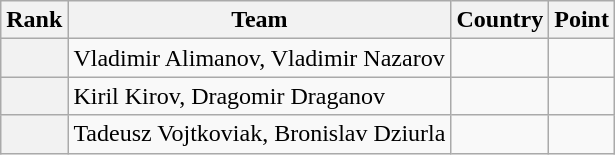<table class="wikitable sortable">
<tr>
<th>Rank</th>
<th>Team</th>
<th>Country</th>
<th>Point</th>
</tr>
<tr>
<th></th>
<td>Vladimir Alimanov, Vladimir Nazarov</td>
<td></td>
<td></td>
</tr>
<tr>
<th></th>
<td>Kiril Kirov, Dragomir Draganov</td>
<td></td>
<td></td>
</tr>
<tr>
<th></th>
<td>Tadeusz Vojtkoviak, Bronislav Dziurla</td>
<td></td>
<td></td>
</tr>
</table>
